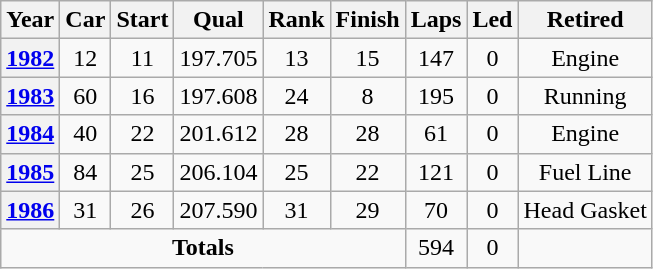<table class="wikitable" style="text-align:center">
<tr>
<th>Year</th>
<th>Car</th>
<th>Start</th>
<th>Qual</th>
<th>Rank</th>
<th>Finish</th>
<th>Laps</th>
<th>Led</th>
<th>Retired</th>
</tr>
<tr>
<th><a href='#'>1982</a></th>
<td>12</td>
<td>11</td>
<td>197.705</td>
<td>13</td>
<td>15</td>
<td>147</td>
<td>0</td>
<td>Engine</td>
</tr>
<tr>
<th><a href='#'>1983</a></th>
<td>60</td>
<td>16</td>
<td>197.608</td>
<td>24</td>
<td>8</td>
<td>195</td>
<td>0</td>
<td>Running</td>
</tr>
<tr>
<th><a href='#'>1984</a></th>
<td>40</td>
<td>22</td>
<td>201.612</td>
<td>28</td>
<td>28</td>
<td>61</td>
<td>0</td>
<td>Engine</td>
</tr>
<tr>
<th><a href='#'>1985</a></th>
<td>84</td>
<td>25</td>
<td>206.104</td>
<td>25</td>
<td>22</td>
<td>121</td>
<td>0</td>
<td>Fuel Line</td>
</tr>
<tr>
<th><a href='#'>1986</a></th>
<td>31</td>
<td>26</td>
<td>207.590</td>
<td>31</td>
<td>29</td>
<td>70</td>
<td>0</td>
<td>Head Gasket</td>
</tr>
<tr>
<td colspan=6><strong>Totals</strong></td>
<td>594</td>
<td>0</td>
<td></td>
</tr>
</table>
